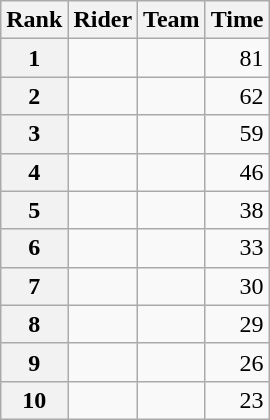<table class="wikitable" margin-bottom:0;">
<tr>
<th scope="col">Rank</th>
<th scope="col">Rider</th>
<th scope="col">Team</th>
<th scope="col">Time</th>
</tr>
<tr>
<th scope="row">1</th>
<td> </td>
<td></td>
<td align="right">81</td>
</tr>
<tr>
<th scope="row">2</th>
<td> </td>
<td></td>
<td align="right">62</td>
</tr>
<tr>
<th scope="row">3</th>
<td></td>
<td></td>
<td align="right">59</td>
</tr>
<tr>
<th scope="row">4</th>
<td> </td>
<td></td>
<td align="right">46</td>
</tr>
<tr>
<th scope="row">5</th>
<td></td>
<td></td>
<td align="right">38</td>
</tr>
<tr>
<th scope="row">6</th>
<td></td>
<td></td>
<td align="right">33</td>
</tr>
<tr>
<th scope="row">7</th>
<td></td>
<td></td>
<td align="right">30</td>
</tr>
<tr>
<th scope="row">8</th>
<td></td>
<td></td>
<td align="right">29</td>
</tr>
<tr>
<th scope="row">9</th>
<td></td>
<td></td>
<td align="right">26</td>
</tr>
<tr>
<th scope="row">10</th>
<td></td>
<td></td>
<td align="right">23</td>
</tr>
</table>
